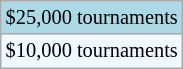<table class="wikitable" style="font-size:85%;">
<tr style="background:lightblue;">
<td>$25,000 tournaments</td>
</tr>
<tr style="background:#f0f8ff;">
<td>$10,000 tournaments</td>
</tr>
</table>
